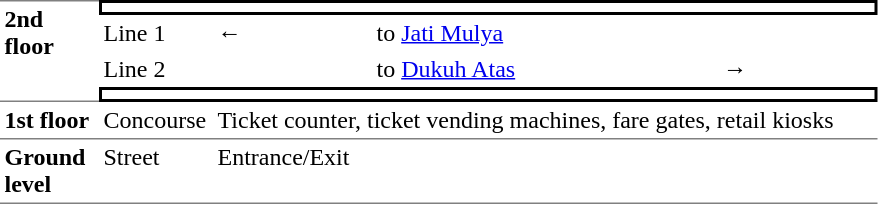<table cellspacing="0" cellpadding="3" border="0">
<tr>
<td rowspan="4" width="60" valign="top" style="border-top:solid 1px gray;border-bottom:solid 1px gray;"><strong>2nd floor</strong></td>
<td colspan="4" style="border-top:solid 2px black;border-right:solid 2px black;border-left:solid 2px black;border-bottom:solid 2px black;"><small></small></td>
</tr>
<tr>
<td width="70">Line 1</td>
<td width="100">← </td>
<td width="225" valign="top"> to <a href='#'>Jati Mulya</a></td>
<td></td>
</tr>
<tr>
<td>Line 2</td>
<td></td>
<td valign="top"> to <a href='#'>Dukuh Atas</a></td>
<td width="100"> →</td>
</tr>
<tr>
<td colspan="4" style="border:solid 2px black;"><small></small></td>
</tr>
<tr>
<td valign="top" style="border-bottom:solid 1px gray;"><strong>1st floor</strong></td>
<td valign="top" style="border-bottom:solid 1px gray;">Concourse</td>
<td colspan="3" valign="top" style="border-bottom:solid 1px gray;">Ticket counter, ticket vending machines, fare gates, retail kiosks</td>
</tr>
<tr>
<td valign="top" style="border-bottom:solid 1px gray;"><strong>Ground level</strong></td>
<td valign="top" style="border-bottom:solid 1px gray;">Street</td>
<td colspan="3" valign="top" style="border-bottom:solid 1px gray;">Entrance/Exit</td>
</tr>
</table>
